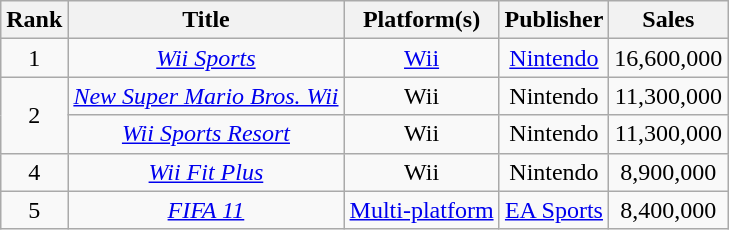<table class="wikitable sortable" style="text-align:center">
<tr>
<th>Rank</th>
<th>Title</th>
<th>Platform(s)</th>
<th>Publisher</th>
<th>Sales</th>
</tr>
<tr>
<td>1</td>
<td><em><a href='#'>Wii Sports</a></em></td>
<td><a href='#'>Wii</a></td>
<td><a href='#'>Nintendo</a></td>
<td>16,600,000</td>
</tr>
<tr>
<td rowspan="2">2</td>
<td><em><a href='#'>New Super Mario Bros. Wii</a></em></td>
<td>Wii</td>
<td>Nintendo</td>
<td>11,300,000</td>
</tr>
<tr>
<td><em><a href='#'>Wii Sports Resort</a></em></td>
<td>Wii</td>
<td>Nintendo</td>
<td>11,300,000</td>
</tr>
<tr>
<td>4</td>
<td><em><a href='#'>Wii Fit Plus</a></em></td>
<td>Wii</td>
<td>Nintendo</td>
<td>8,900,000</td>
</tr>
<tr>
<td>5</td>
<td><em><a href='#'>FIFA 11</a></em></td>
<td><a href='#'>Multi-platform</a></td>
<td><a href='#'>EA Sports</a></td>
<td>8,400,000</td>
</tr>
</table>
